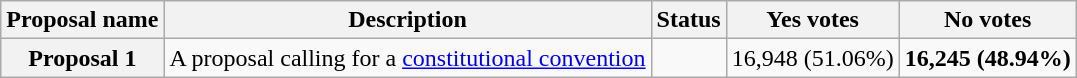<table class="wikitable sortable plainrowheaders">
<tr>
<th scope="col">Proposal name</th>
<th class="unsortable" scope="col">Description</th>
<th scope="col">Status</th>
<th scope="col">Yes votes</th>
<th scope="col">No votes</th>
</tr>
<tr>
<th scope="row">Proposal 1</th>
<td>A proposal calling for a <a href='#'>constitutional convention</a></td>
<td></td>
<td>16,948 (51.06%)</td>
<td><strong>16,245 (48.94%)</strong></td>
</tr>
</table>
